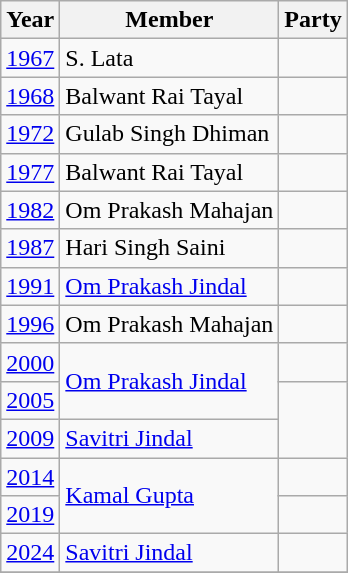<table class="wikitable">
<tr>
<th>Year</th>
<th>Member</th>
<th colspan=2>Party</th>
</tr>
<tr>
<td><a href='#'>1967</a></td>
<td>S. Lata</td>
<td></td>
</tr>
<tr>
<td><a href='#'>1968</a></td>
<td>Balwant Rai Tayal</td>
<td></td>
</tr>
<tr>
<td><a href='#'>1972</a></td>
<td>Gulab Singh Dhiman</td>
<td></td>
</tr>
<tr>
<td><a href='#'>1977</a></td>
<td>Balwant Rai Tayal</td>
<td></td>
</tr>
<tr>
<td><a href='#'>1982</a></td>
<td>Om Prakash Mahajan</td>
<td></td>
</tr>
<tr>
<td><a href='#'>1987</a></td>
<td>Hari Singh Saini</td>
<td></td>
</tr>
<tr>
<td><a href='#'>1991</a></td>
<td><a href='#'>Om Prakash Jindal</a></td>
<td></td>
</tr>
<tr>
<td><a href='#'>1996</a></td>
<td>Om Prakash Mahajan</td>
<td></td>
</tr>
<tr>
<td><a href='#'>2000</a></td>
<td rowspan=2><a href='#'>Om Prakash Jindal</a></td>
<td></td>
</tr>
<tr>
<td><a href='#'>2005</a></td>
</tr>
<tr>
<td><a href='#'>2009</a></td>
<td><a href='#'>Savitri Jindal</a></td>
</tr>
<tr>
<td><a href='#'>2014</a></td>
<td rowspan=2><a href='#'>Kamal Gupta</a></td>
<td></td>
</tr>
<tr>
<td><a href='#'>2019</a></td>
</tr>
<tr>
<td><a href='#'>2024</a></td>
<td><a href='#'>Savitri Jindal</a></td>
<td></td>
</tr>
<tr>
</tr>
</table>
